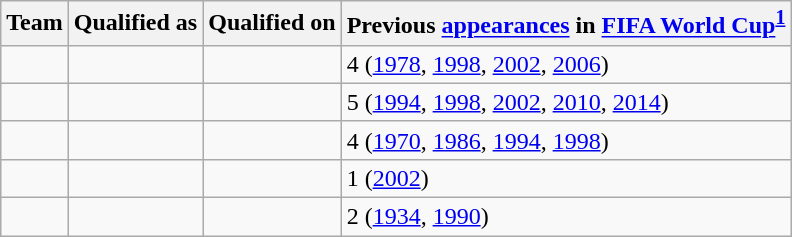<table class="wikitable sortable">
<tr>
<th>Team</th>
<th>Qualified as</th>
<th>Qualified on</th>
<th data-sort-type="number">Previous <a href='#'>appearances</a> in <a href='#'>FIFA World Cup</a><sup><a href='#'>1</a></sup></th>
</tr>
<tr>
<td></td>
<td></td>
<td></td>
<td>4 (<a href='#'>1978</a>, <a href='#'>1998</a>, <a href='#'>2002</a>, <a href='#'>2006</a>)</td>
</tr>
<tr>
<td></td>
<td></td>
<td></td>
<td>5 (<a href='#'>1994</a>, <a href='#'>1998</a>, <a href='#'>2002</a>, <a href='#'>2010</a>, <a href='#'>2014</a>)</td>
</tr>
<tr>
<td></td>
<td></td>
<td></td>
<td>4 (<a href='#'>1970</a>, <a href='#'>1986</a>, <a href='#'>1994</a>, <a href='#'>1998</a>)</td>
</tr>
<tr>
<td></td>
<td></td>
<td></td>
<td>1 (<a href='#'>2002</a>)</td>
</tr>
<tr>
<td></td>
<td></td>
<td></td>
<td>2 (<a href='#'>1934</a>, <a href='#'>1990</a>)</td>
</tr>
</table>
